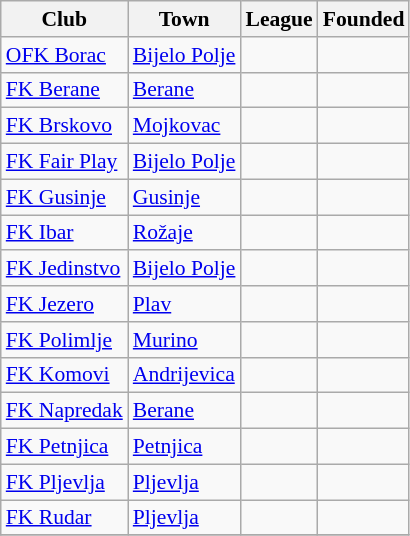<table class="wikitable sortable" style="font-size:90%">
<tr>
<th>Club</th>
<th>Town</th>
<th>League</th>
<th>Founded</th>
</tr>
<tr>
<td><a href='#'>OFK Borac</a></td>
<td><a href='#'>Bijelo Polje</a></td>
<td></td>
<td></td>
</tr>
<tr>
<td><a href='#'>FK Berane</a></td>
<td><a href='#'>Berane</a></td>
<td></td>
<td></td>
</tr>
<tr>
<td><a href='#'>FK Brskovo</a></td>
<td><a href='#'>Mojkovac</a></td>
<td></td>
<td></td>
</tr>
<tr>
<td><a href='#'>FK Fair Play</a></td>
<td><a href='#'>Bijelo Polje</a></td>
<td></td>
<td></td>
</tr>
<tr>
<td><a href='#'>FK Gusinje</a></td>
<td><a href='#'>Gusinje</a></td>
<td></td>
<td></td>
</tr>
<tr>
<td><a href='#'>FK Ibar</a></td>
<td><a href='#'>Rožaje</a></td>
<td></td>
<td></td>
</tr>
<tr>
<td><a href='#'>FK Jedinstvo</a></td>
<td><a href='#'>Bijelo Polje</a></td>
<td></td>
<td></td>
</tr>
<tr>
<td><a href='#'>FK Jezero</a></td>
<td><a href='#'>Plav</a></td>
<td></td>
<td></td>
</tr>
<tr>
<td><a href='#'>FK Polimlje</a></td>
<td><a href='#'>Murino</a></td>
<td></td>
<td></td>
</tr>
<tr>
<td><a href='#'>FK Komovi</a></td>
<td><a href='#'>Andrijevica</a></td>
<td></td>
<td></td>
</tr>
<tr>
<td><a href='#'>FK Napredak</a></td>
<td><a href='#'>Berane</a></td>
<td></td>
<td></td>
</tr>
<tr>
<td><a href='#'>FK Petnjica</a></td>
<td><a href='#'>Petnjica</a></td>
<td></td>
<td></td>
</tr>
<tr>
<td><a href='#'>FK Pljevlja</a></td>
<td><a href='#'>Pljevlja</a></td>
<td></td>
<td></td>
</tr>
<tr>
<td><a href='#'>FK Rudar</a></td>
<td><a href='#'>Pljevlja</a></td>
<td></td>
<td></td>
</tr>
<tr>
</tr>
</table>
